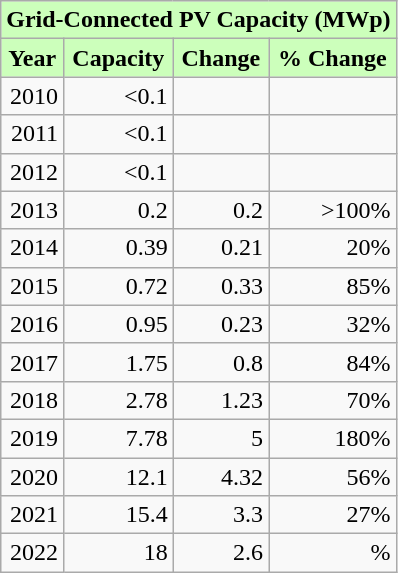<table class="wikitable" style="text-align:right;">
<tr>
<th colspan="13" style="background-color: #cfb;">Grid-Connected PV Capacity (MWp)</th>
</tr>
<tr>
<th style="background-color: #cfb;">Year</th>
<th style="background-color: #cfb;">Capacity</th>
<th style="background-color: #cfb;">Change</th>
<th style="background-color: #cfb;">% Change</th>
</tr>
<tr align=right>
<td>2010</td>
<td><0.1</td>
<td></td>
<td></td>
</tr>
<tr align=right>
<td>2011</td>
<td><0.1</td>
<td></td>
<td></td>
</tr>
<tr align=right>
<td>2012</td>
<td><0.1</td>
<td></td>
<td></td>
</tr>
<tr align=right>
<td>2013</td>
<td>0.2</td>
<td>0.2</td>
<td>>100%</td>
</tr>
<tr align=right>
<td>2014</td>
<td>0.39</td>
<td>0.21</td>
<td>20%</td>
</tr>
<tr align=right>
<td>2015</td>
<td>0.72</td>
<td>0.33</td>
<td>85%</td>
</tr>
<tr align=right>
<td>2016</td>
<td>0.95</td>
<td>0.23</td>
<td>32%</td>
</tr>
<tr align=right>
<td>2017</td>
<td>1.75</td>
<td>0.8</td>
<td>84%</td>
</tr>
<tr align=right>
<td>2018</td>
<td>2.78</td>
<td>1.23</td>
<td>70%</td>
</tr>
<tr align=right>
<td>2019</td>
<td>7.78</td>
<td>5</td>
<td>180%</td>
</tr>
<tr align=right>
<td>2020</td>
<td>12.1</td>
<td>4.32</td>
<td>56%</td>
</tr>
<tr align=right>
<td>2021</td>
<td>15.4</td>
<td>3.3</td>
<td>27%</td>
</tr>
<tr align=right>
<td>2022</td>
<td>18</td>
<td>2.6</td>
<td>%</td>
</tr>
</table>
